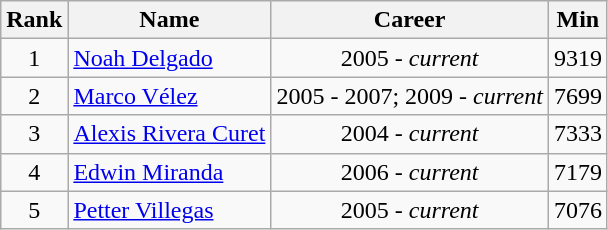<table class="wikitable" style="text-align:center">
<tr>
<th>Rank</th>
<th>Name</th>
<th>Career</th>
<th>Min</th>
</tr>
<tr>
<td>1</td>
<td style="text-align:left;"> <a href='#'>Noah Delgado</a></td>
<td>2005 - <em>current</em></td>
<td>9319</td>
</tr>
<tr>
<td>2</td>
<td style="text-align:left;"> <a href='#'>Marco Vélez</a></td>
<td>2005 - 2007; 2009 - <em>current</em></td>
<td>7699</td>
</tr>
<tr>
<td>3</td>
<td style="text-align:left;"> <a href='#'>Alexis Rivera Curet</a></td>
<td>2004 - <em>current</em></td>
<td>7333</td>
</tr>
<tr>
<td>4</td>
<td style="text-align:left;"> <a href='#'>Edwin Miranda</a></td>
<td>2006 - <em>current</em></td>
<td>7179</td>
</tr>
<tr>
<td>5</td>
<td style="text-align:left;"> <a href='#'>Petter Villegas</a></td>
<td>2005 - <em>current</em></td>
<td>7076</td>
</tr>
</table>
